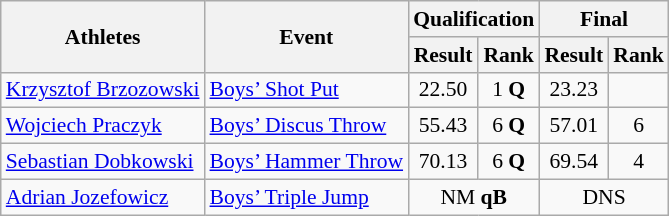<table class="wikitable" border="1" style="font-size:90%">
<tr>
<th rowspan=2>Athletes</th>
<th rowspan=2>Event</th>
<th colspan=2>Qualification</th>
<th colspan=2>Final</th>
</tr>
<tr>
<th>Result</th>
<th>Rank</th>
<th>Result</th>
<th>Rank</th>
</tr>
<tr>
<td><a href='#'>Krzysztof Brzozowski</a></td>
<td><a href='#'>Boys’ Shot Put</a></td>
<td align=center>22.50</td>
<td align=center>1 <strong>Q</strong></td>
<td align=center>23.23</td>
<td align=center></td>
</tr>
<tr>
<td><a href='#'>Wojciech Praczyk</a></td>
<td><a href='#'>Boys’ Discus Throw</a></td>
<td align=center>55.43</td>
<td align=center>6 <strong>Q</strong></td>
<td align=center>57.01</td>
<td align=center>6</td>
</tr>
<tr>
<td><a href='#'>Sebastian Dobkowski</a></td>
<td><a href='#'>Boys’ Hammer Throw</a></td>
<td align=center>70.13</td>
<td align=center>6 <strong>Q</strong></td>
<td align=center>69.54</td>
<td align=center>4</td>
</tr>
<tr>
<td><a href='#'>Adrian Jozefowicz</a></td>
<td><a href='#'>Boys’ Triple Jump</a></td>
<td align=center colspan=2>NM <strong>qB</strong></td>
<td align=center colspan=2>DNS</td>
</tr>
</table>
